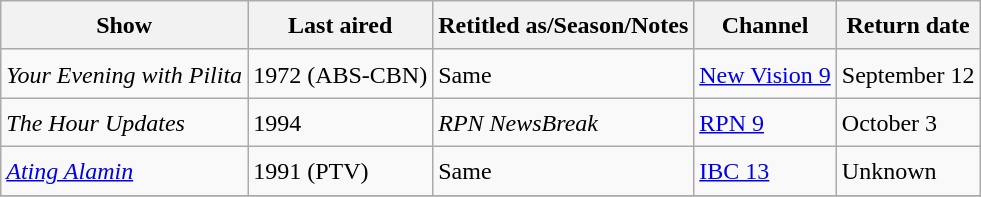<table class="wikitable" style="text-align:left; line-height:25px; width:auto;">
<tr>
<th>Show</th>
<th>Last aired</th>
<th>Retitled as/Season/Notes</th>
<th>Channel</th>
<th>Return date</th>
</tr>
<tr>
<td><em>Your Evening with Pilita</em></td>
<td>1972 (ABS-CBN)</td>
<td>Same</td>
<td><a href='#'>New Vision 9</a></td>
<td>September 12</td>
</tr>
<tr>
<td><em>The Hour Updates</em></td>
<td>1994</td>
<td><em>RPN NewsBreak</em></td>
<td><a href='#'>RPN 9</a></td>
<td>October 3</td>
</tr>
<tr>
<td><em><a href='#'>Ating Alamin</a></em></td>
<td>1991 (PTV)</td>
<td>Same</td>
<td><a href='#'>IBC 13</a></td>
<td>Unknown</td>
</tr>
<tr>
</tr>
</table>
